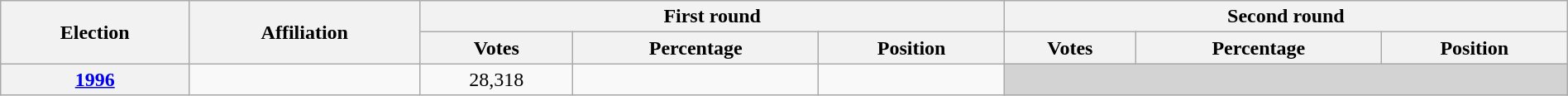<table class=wikitable width=100%>
<tr>
<th rowspan=2>Election</th>
<th rowspan=2>Affiliation</th>
<th colspan=3>First round</th>
<th colspan=3>Second round</th>
</tr>
<tr>
<th>Votes</th>
<th>Percentage</th>
<th>Position</th>
<th>Votes</th>
<th>Percentage</th>
<th>Position</th>
</tr>
<tr align=center>
<th><a href='#'>1996</a></th>
<td></td>
<td>28,318</td>
<td></td>
<td></td>
<td bgcolor=lightgrey colspan=3></td>
</tr>
</table>
